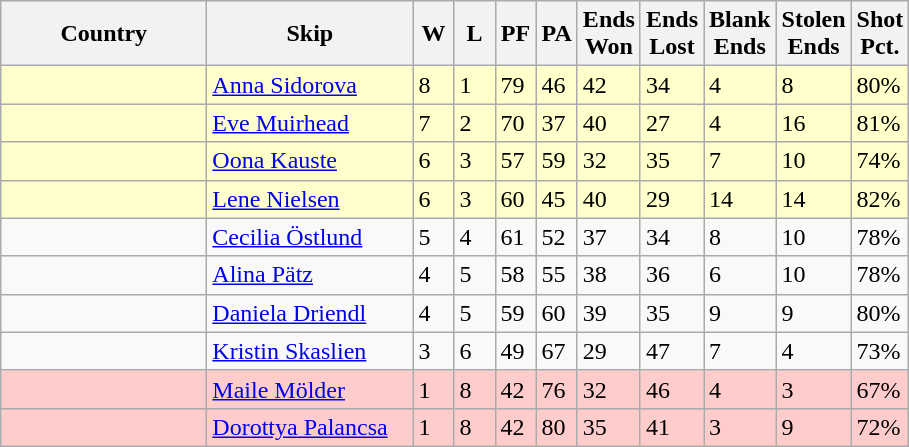<table class=wikitable>
<tr>
<th width=130>Country</th>
<th width=130>Skip</th>
<th width=20>W</th>
<th width=20>L</th>
<th width=20>PF</th>
<th width=20>PA</th>
<th width=20>Ends Won</th>
<th width=20>Ends Lost</th>
<th width=20>Blank Ends</th>
<th width=20>Stolen Ends</th>
<th width=20>Shot Pct.</th>
</tr>
<tr bgcolor=#ffffcc>
<td></td>
<td><a href='#'>Anna Sidorova</a></td>
<td>8</td>
<td>1</td>
<td>79</td>
<td>46</td>
<td>42</td>
<td>34</td>
<td>4</td>
<td>8</td>
<td>80%</td>
</tr>
<tr bgcolor=#ffffcc>
<td></td>
<td><a href='#'>Eve Muirhead</a></td>
<td>7</td>
<td>2</td>
<td>70</td>
<td>37</td>
<td>40</td>
<td>27</td>
<td>4</td>
<td>16</td>
<td>81%</td>
</tr>
<tr bgcolor=#ffffcc>
<td></td>
<td><a href='#'>Oona Kauste</a></td>
<td>6</td>
<td>3</td>
<td>57</td>
<td>59</td>
<td>32</td>
<td>35</td>
<td>7</td>
<td>10</td>
<td>74%</td>
</tr>
<tr bgcolor=#ffffcc>
<td></td>
<td><a href='#'>Lene Nielsen</a></td>
<td>6</td>
<td>3</td>
<td>60</td>
<td>45</td>
<td>40</td>
<td>29</td>
<td>14</td>
<td>14</td>
<td>82%</td>
</tr>
<tr>
<td></td>
<td><a href='#'>Cecilia Östlund</a></td>
<td>5</td>
<td>4</td>
<td>61</td>
<td>52</td>
<td>37</td>
<td>34</td>
<td>8</td>
<td>10</td>
<td>78%</td>
</tr>
<tr>
<td></td>
<td><a href='#'>Alina Pätz</a></td>
<td>4</td>
<td>5</td>
<td>58</td>
<td>55</td>
<td>38</td>
<td>36</td>
<td>6</td>
<td>10</td>
<td>78%</td>
</tr>
<tr>
<td></td>
<td><a href='#'>Daniela Driendl</a></td>
<td>4</td>
<td>5</td>
<td>59</td>
<td>60</td>
<td>39</td>
<td>35</td>
<td>9</td>
<td>9</td>
<td>80%</td>
</tr>
<tr>
<td></td>
<td><a href='#'>Kristin Skaslien</a></td>
<td>3</td>
<td>6</td>
<td>49</td>
<td>67</td>
<td>29</td>
<td>47</td>
<td>7</td>
<td>4</td>
<td>73%</td>
</tr>
<tr bgcolor=#ffcccc>
<td></td>
<td><a href='#'>Maile Mölder</a></td>
<td>1</td>
<td>8</td>
<td>42</td>
<td>76</td>
<td>32</td>
<td>46</td>
<td>4</td>
<td>3</td>
<td>67%</td>
</tr>
<tr bgcolor=#ffcccc>
<td></td>
<td><a href='#'>Dorottya Palancsa</a></td>
<td>1</td>
<td>8</td>
<td>42</td>
<td>80</td>
<td>35</td>
<td>41</td>
<td>3</td>
<td>9</td>
<td>72%</td>
</tr>
</table>
